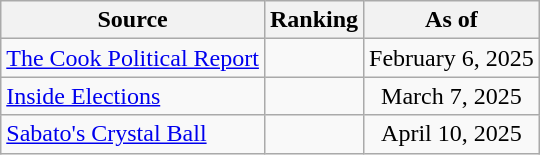<table class="wikitable" style="text-align:center">
<tr>
<th>Source</th>
<th>Ranking</th>
<th>As of</th>
</tr>
<tr>
<td align=left><a href='#'>The Cook Political Report</a></td>
<td></td>
<td>February 6, 2025</td>
</tr>
<tr>
<td align=left><a href='#'>Inside Elections</a></td>
<td></td>
<td>March 7, 2025</td>
</tr>
<tr>
<td align=left><a href='#'>Sabato's Crystal Ball</a></td>
<td></td>
<td>April 10, 2025</td>
</tr>
</table>
